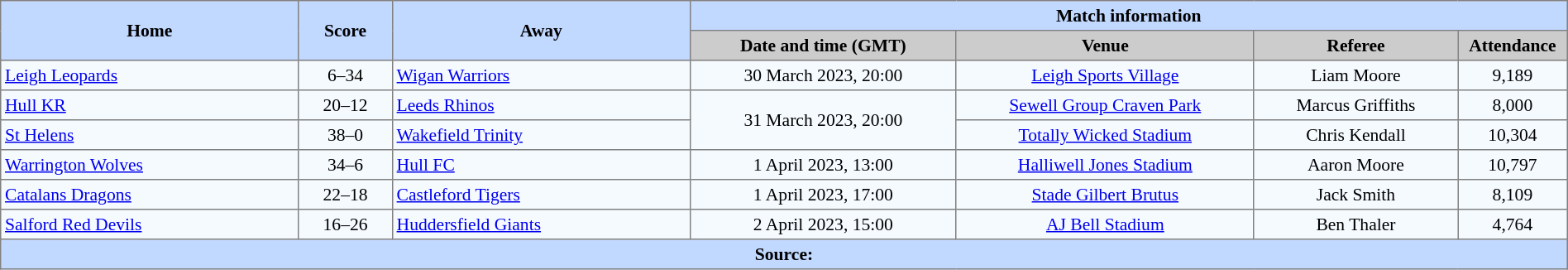<table border=1 style="border-collapse:collapse; font-size:90%; text-align:center;" cellpadding=3 cellspacing=0 width=100%>
<tr style="background:#C1D8ff;">
<th scope="col" rowspan=2 width=19%>Home</th>
<th scope="col" rowspan=2 width=6%>Score</th>
<th scope="col" rowspan=2 width=19%>Away</th>
<th colspan=4>Match information</th>
</tr>
<tr style="background:#CCCCCC;">
<th scope="col" width=17%>Date and time (GMT)</th>
<th scope="col" width=19%>Venue</th>
<th scope="col" width=13%>Referee</th>
<th scope="col" width=7%>Attendance</th>
</tr>
<tr style="background:#F5FAFF;">
<td style="text-align:left;"> <a href='#'>Leigh Leopards</a></td>
<td>6–34</td>
<td style="text-align:left;"> <a href='#'>Wigan Warriors</a></td>
<td>30 March 2023, 20:00</td>
<td><a href='#'>Leigh Sports Village</a></td>
<td>Liam Moore</td>
<td>9,189</td>
</tr>
<tr style="background:#F5FAFF;">
<td style="text-align:left;"> <a href='#'>Hull KR</a></td>
<td>20–12</td>
<td style="text-align:left;"> <a href='#'>Leeds Rhinos</a></td>
<td rowspan=2>31 March 2023, 20:00</td>
<td><a href='#'>Sewell Group Craven Park</a></td>
<td>Marcus Griffiths</td>
<td>8,000</td>
</tr>
<tr style="background:#F5FAFF;">
<td style="text-align:left;"> <a href='#'>St Helens</a></td>
<td>38–0</td>
<td style="text-align:left;"> <a href='#'>Wakefield Trinity</a></td>
<td><a href='#'>Totally Wicked Stadium</a></td>
<td>Chris Kendall</td>
<td>10,304</td>
</tr>
<tr style="background:#F5FAFF;">
<td style="text-align:left;"> <a href='#'>Warrington Wolves</a></td>
<td>34–6</td>
<td style="text-align:left;"> <a href='#'>Hull FC</a></td>
<td>1 April 2023, 13:00</td>
<td><a href='#'>Halliwell Jones Stadium</a></td>
<td>Aaron Moore</td>
<td>10,797</td>
</tr>
<tr style="background:#F5FAFF;">
<td style="text-align:left;"> <a href='#'>Catalans Dragons</a></td>
<td>22–18</td>
<td style="text-align:left;"> <a href='#'>Castleford Tigers</a></td>
<td>1 April 2023, 17:00</td>
<td><a href='#'>Stade Gilbert Brutus</a></td>
<td>Jack Smith</td>
<td>8,109</td>
</tr>
<tr style="background:#F5FAFF;">
<td style="text-align:left;"> <a href='#'>Salford Red Devils</a></td>
<td>16–26</td>
<td style="text-align:left;"> <a href='#'>Huddersfield Giants</a></td>
<td>2 April 2023, 15:00</td>
<td><a href='#'>AJ Bell Stadium</a></td>
<td>Ben Thaler</td>
<td>4,764</td>
</tr>
<tr style="background:#c1d8ff;">
<th colspan=7>Source:</th>
</tr>
</table>
